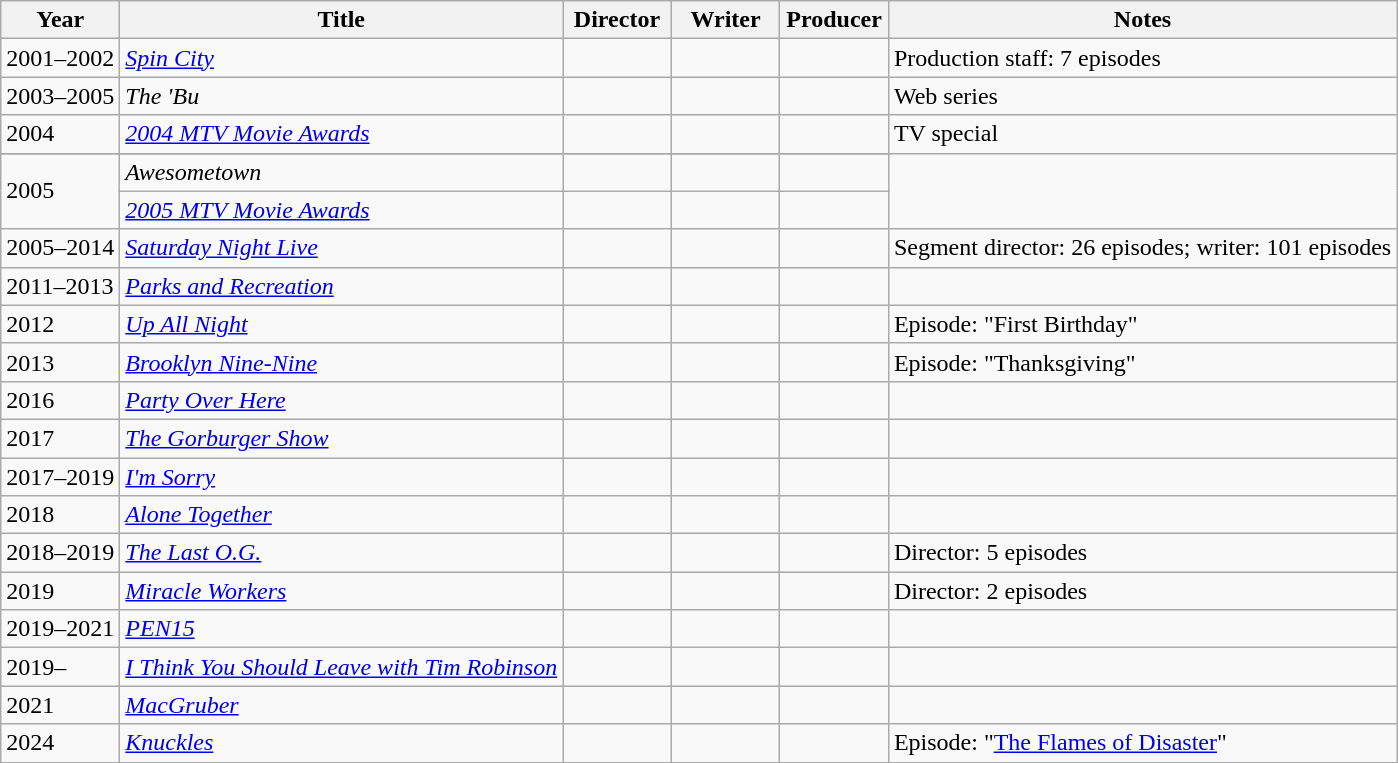<table class="wikitable">
<tr>
<th>Year</th>
<th>Title</th>
<th width="65">Director</th>
<th width="65">Writer</th>
<th width="65">Producer</th>
<th>Notes</th>
</tr>
<tr>
<td>2001–2002</td>
<td><em><a href='#'>Spin City</a></em></td>
<td></td>
<td></td>
<td></td>
<td>Production staff: 7 episodes</td>
</tr>
<tr>
<td>2003–2005</td>
<td><em>The 'Bu</em></td>
<td></td>
<td></td>
<td></td>
<td>Web series</td>
</tr>
<tr>
<td>2004</td>
<td><em><a href='#'>2004 MTV Movie Awards</a></em></td>
<td></td>
<td></td>
<td></td>
<td rowspan="2">TV special</td>
</tr>
<tr>
</tr>
<tr>
<td rowspan="2">2005</td>
<td><em>Awesometown</em></td>
<td></td>
<td></td>
<td></td>
</tr>
<tr>
<td><em><a href='#'>2005 MTV Movie Awards</a></em></td>
<td></td>
<td></td>
<td></td>
</tr>
<tr>
<td>2005–2014</td>
<td><em><a href='#'>Saturday Night Live</a></em></td>
<td></td>
<td></td>
<td></td>
<td>Segment director: 26 episodes; writer: 101 episodes</td>
</tr>
<tr>
<td>2011–2013</td>
<td><em><a href='#'>Parks and Recreation</a></em></td>
<td></td>
<td></td>
<td></td>
<td></td>
</tr>
<tr>
<td>2012</td>
<td><em><a href='#'>Up All Night</a></em></td>
<td></td>
<td></td>
<td></td>
<td>Episode: "First Birthday"</td>
</tr>
<tr>
<td>2013</td>
<td><em><a href='#'>Brooklyn Nine-Nine</a></em></td>
<td></td>
<td></td>
<td></td>
<td>Episode: "Thanksgiving"</td>
</tr>
<tr>
<td>2016</td>
<td><em><a href='#'>Party Over Here</a></em></td>
<td></td>
<td></td>
<td></td>
<td></td>
</tr>
<tr>
<td>2017</td>
<td><em><a href='#'>The Gorburger Show</a></em></td>
<td></td>
<td></td>
<td></td>
<td></td>
</tr>
<tr>
<td>2017–2019</td>
<td><em><a href='#'>I'm Sorry</a></em></td>
<td></td>
<td></td>
<td></td>
<td></td>
</tr>
<tr>
<td>2018</td>
<td><em><a href='#'>Alone Together</a></em></td>
<td></td>
<td></td>
<td></td>
<td></td>
</tr>
<tr>
<td>2018–2019</td>
<td><em><a href='#'>The Last O.G.</a></em></td>
<td></td>
<td></td>
<td></td>
<td>Director: 5 episodes</td>
</tr>
<tr>
<td>2019</td>
<td><em><a href='#'>Miracle Workers</a></em></td>
<td></td>
<td></td>
<td></td>
<td>Director: 2 episodes</td>
</tr>
<tr>
<td>2019–2021</td>
<td><em><a href='#'>PEN15</a></em></td>
<td></td>
<td></td>
<td></td>
<td></td>
</tr>
<tr>
<td>2019–</td>
<td><em><a href='#'>I Think You Should Leave with Tim Robinson</a></em></td>
<td></td>
<td></td>
<td></td>
<td></td>
</tr>
<tr>
<td>2021</td>
<td><em><a href='#'>MacGruber</a></em></td>
<td></td>
<td></td>
<td></td>
<td></td>
</tr>
<tr>
<td>2024</td>
<td><em><a href='#'>Knuckles</a></em></td>
<td></td>
<td></td>
<td></td>
<td>Episode: "<a href='#'>The Flames of Disaster</a>"</td>
</tr>
</table>
